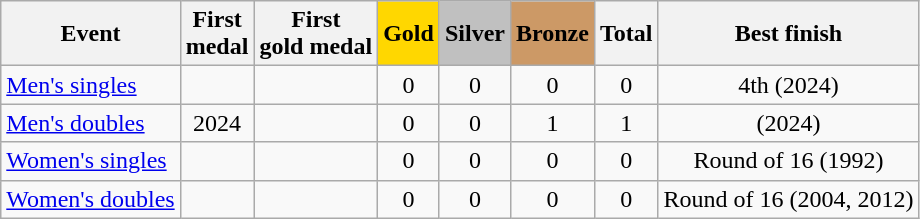<table class="wikitable sortable" style="text-align:center">
<tr>
<th>Event</th>
<th>First<br>medal</th>
<th>First<br>gold medal</th>
<th style="background-color:gold;">Gold</th>
<th style="background-color:silver;">Silver</th>
<th style="background-color:#c96;">Bronze</th>
<th>Total</th>
<th>Best finish</th>
</tr>
<tr>
<td align="left"><a href='#'>Men's singles</a></td>
<td></td>
<td></td>
<td>0</td>
<td>0</td>
<td>0</td>
<td>0</td>
<td>4th (2024)</td>
</tr>
<tr>
<td align="left"><a href='#'>Men's doubles</a></td>
<td>2024</td>
<td></td>
<td>0</td>
<td>0</td>
<td>1</td>
<td>1</td>
<td> (2024)</td>
</tr>
<tr>
<td align="left"><a href='#'>Women's singles</a></td>
<td></td>
<td></td>
<td>0</td>
<td>0</td>
<td>0</td>
<td>0</td>
<td>Round of 16 (1992)</td>
</tr>
<tr>
<td align="left"><a href='#'>Women's doubles</a></td>
<td></td>
<td></td>
<td>0</td>
<td>0</td>
<td>0</td>
<td>0</td>
<td>Round of 16 (2004, 2012)</td>
</tr>
</table>
